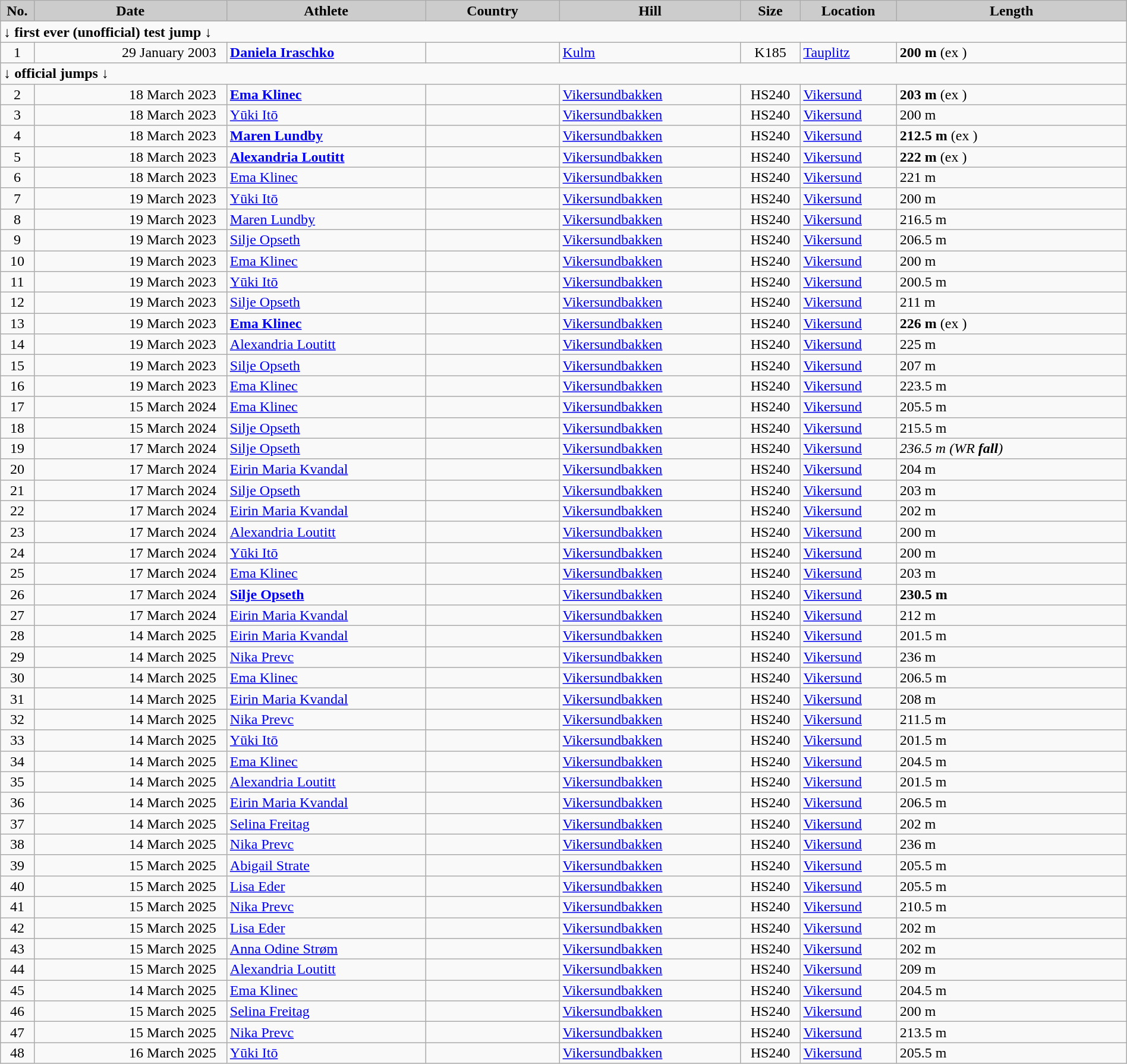<table class="wikitable sortable" style="text-align:left; line-height:16px; width:100%;">
<tr>
<th style="background-color: #ccc;" width="25">No.</th>
<th style="background-color: #ccc;" width="179">Date</th>
<th style="background-color: #ccc;" width="185">Athlete</th>
<th style="background-color: #ccc;" width="122">Country</th>
<th style="background-color: #ccc;" width="168">Hill</th>
<th style="background-color: #ccc;" width="50">Size</th>
<th style="background-color: #ccc;" width="86">Location</th>
<th style="background-color: #ccc;" width="215">Length</th>
</tr>
<tr>
<td align=left colspan=9><strong>↓ first ever (unofficial) test jump ↓</strong></td>
</tr>
<tr>
<td align=center>1</td>
<td align=right>29 January 2003  </td>
<td><strong><a href='#'>Daniela Iraschko</a></strong></td>
<td><strong></strong></td>
<td><a href='#'>Kulm</a></td>
<td align=center>K185</td>
<td><a href='#'>Tauplitz</a></td>
<td><strong>200 m  </strong> (ex )</td>
</tr>
<tr>
<td align=left colspan=9><strong>↓ official jumps ↓</strong></td>
</tr>
<tr>
<td align=center>2</td>
<td align=right>18 March 2023  </td>
<td><strong><a href='#'>Ema Klinec</a></strong></td>
<td><strong></strong></td>
<td><a href='#'>Vikersundbakken</a></td>
<td align=center>HS240</td>
<td><a href='#'>Vikersund</a></td>
<td><strong>203 m </strong> (ex )</td>
</tr>
<tr>
<td align=center>3</td>
<td align=right>18 March 2023  </td>
<td><a href='#'>Yūki Itō</a></td>
<td></td>
<td><a href='#'>Vikersundbakken</a></td>
<td align=center>HS240</td>
<td><a href='#'>Vikersund</a></td>
<td>200 m</td>
</tr>
<tr>
<td align=center>4</td>
<td align=right>18 March 2023  </td>
<td><strong><a href='#'>Maren Lundby</a></strong></td>
<td><strong></strong></td>
<td><a href='#'>Vikersundbakken</a></td>
<td align=center>HS240</td>
<td><a href='#'>Vikersund</a></td>
<td><strong>212.5 m</strong> (ex )</td>
</tr>
<tr>
<td align=center>5</td>
<td align=right>18 March 2023  </td>
<td><strong><a href='#'>Alexandria Loutitt</a></strong></td>
<td><strong></strong></td>
<td><a href='#'>Vikersundbakken</a></td>
<td align=center>HS240</td>
<td><a href='#'>Vikersund</a></td>
<td><strong>222 m</strong> (ex )</td>
</tr>
<tr>
<td align=center>6</td>
<td align=right>18 March 2023  </td>
<td><a href='#'>Ema Klinec</a></td>
<td></td>
<td><a href='#'>Vikersundbakken</a></td>
<td align=center>HS240</td>
<td><a href='#'>Vikersund</a></td>
<td>221 m</td>
</tr>
<tr>
<td align=center>7</td>
<td align=right>19 March 2023  </td>
<td><a href='#'>Yūki Itō</a></td>
<td></td>
<td><a href='#'>Vikersundbakken</a></td>
<td align=center>HS240</td>
<td><a href='#'>Vikersund</a></td>
<td>200 m</td>
</tr>
<tr>
<td align=center>8</td>
<td align=right>19 March 2023  </td>
<td><a href='#'>Maren Lundby</a></td>
<td></td>
<td><a href='#'>Vikersundbakken</a></td>
<td align=center>HS240</td>
<td><a href='#'>Vikersund</a></td>
<td>216.5 m </td>
</tr>
<tr>
<td align=center>9</td>
<td align=right>19 March 2023  </td>
<td><a href='#'>Silje Opseth</a></td>
<td></td>
<td><a href='#'>Vikersundbakken</a></td>
<td align=center>HS240</td>
<td><a href='#'>Vikersund</a></td>
<td>206.5 m</td>
</tr>
<tr>
<td align="center">10</td>
<td align="right">19 March 2023  </td>
<td><a href='#'>Ema Klinec</a></td>
<td></td>
<td><a href='#'>Vikersundbakken</a></td>
<td align="center">HS240</td>
<td><a href='#'>Vikersund</a></td>
<td>200 m</td>
</tr>
<tr>
<td align="center">11</td>
<td align="right">19 March 2023  </td>
<td><a href='#'>Yūki Itō</a></td>
<td></td>
<td><a href='#'>Vikersundbakken</a></td>
<td align="center">HS240</td>
<td><a href='#'>Vikersund</a></td>
<td>200.5 m </td>
</tr>
<tr>
<td align="center">12</td>
<td align="right">19 March 2023  </td>
<td><a href='#'>Silje Opseth</a></td>
<td></td>
<td><a href='#'>Vikersundbakken</a></td>
<td align="center">HS240</td>
<td><a href='#'>Vikersund</a></td>
<td>211 m</td>
</tr>
<tr>
<td align="center">13</td>
<td align="right">19 March 2023  </td>
<td><strong><a href='#'>Ema Klinec</a></strong></td>
<td><strong></strong></td>
<td><a href='#'>Vikersundbakken</a></td>
<td align="center">HS240</td>
<td><a href='#'>Vikersund</a></td>
<td><strong>226 m </strong>  (ex )</td>
</tr>
<tr>
<td align="center">14</td>
<td align="right">19 March 2023  </td>
<td><a href='#'>Alexandria Loutitt</a></td>
<td></td>
<td><a href='#'>Vikersundbakken</a></td>
<td align="center">HS240</td>
<td><a href='#'>Vikersund</a></td>
<td>225 m </td>
</tr>
<tr>
<td align="center">15</td>
<td align="right">19 March 2023  </td>
<td><a href='#'>Silje Opseth</a></td>
<td></td>
<td><a href='#'>Vikersundbakken</a></td>
<td align="center">HS240</td>
<td><a href='#'>Vikersund</a></td>
<td>207 m</td>
</tr>
<tr>
<td align="center">16</td>
<td align="right">19 March 2023  </td>
<td><a href='#'>Ema Klinec</a></td>
<td></td>
<td><a href='#'>Vikersundbakken</a></td>
<td align="center">HS240</td>
<td><a href='#'>Vikersund</a></td>
<td>223.5 m</td>
</tr>
<tr>
<td align="center">17</td>
<td align="right">15 March 2024  </td>
<td><a href='#'>Ema Klinec</a></td>
<td></td>
<td><a href='#'>Vikersundbakken</a></td>
<td align="center">HS240</td>
<td><a href='#'>Vikersund</a></td>
<td>205.5 m</td>
</tr>
<tr>
<td align="center">18</td>
<td align="right">15 March 2024  </td>
<td><a href='#'>Silje Opseth</a></td>
<td></td>
<td><a href='#'>Vikersundbakken</a></td>
<td align="center">HS240</td>
<td><a href='#'>Vikersund</a></td>
<td>215.5 m</td>
</tr>
<tr>
<td align="center">19</td>
<td align="right">17 March 2024  </td>
<td><a href='#'>Silje Opseth</a></td>
<td></td>
<td><a href='#'>Vikersundbakken</a></td>
<td align="center">HS240</td>
<td><a href='#'>Vikersund</a></td>
<td><em>236.5 m (WR <strong>fall</strong>)</em></td>
</tr>
<tr>
<td align="center">20</td>
<td align="right">17 March 2024  </td>
<td><a href='#'>Eirin Maria Kvandal</a></td>
<td></td>
<td><a href='#'>Vikersundbakken</a></td>
<td align="center">HS240</td>
<td><a href='#'>Vikersund</a></td>
<td>204 m</td>
</tr>
<tr>
<td align="center">21</td>
<td align="right">17 March 2024  </td>
<td><a href='#'>Silje Opseth</a></td>
<td></td>
<td><a href='#'>Vikersundbakken</a></td>
<td align="center">HS240</td>
<td><a href='#'>Vikersund</a></td>
<td>203 m</td>
</tr>
<tr>
<td align="center">22</td>
<td align="right">17 March 2024  </td>
<td><a href='#'>Eirin Maria Kvandal</a></td>
<td></td>
<td><a href='#'>Vikersundbakken</a></td>
<td align="center">HS240</td>
<td><a href='#'>Vikersund</a></td>
<td>202 m</td>
</tr>
<tr>
<td align="center">23</td>
<td align="right">17 March 2024  </td>
<td><a href='#'>Alexandria Loutitt</a></td>
<td></td>
<td><a href='#'>Vikersundbakken</a></td>
<td align="center">HS240</td>
<td><a href='#'>Vikersund</a></td>
<td>200 m</td>
</tr>
<tr>
<td align="center">24</td>
<td align="right">17 March 2024  </td>
<td><a href='#'>Yūki Itō</a></td>
<td></td>
<td><a href='#'>Vikersundbakken</a></td>
<td align="center">HS240</td>
<td><a href='#'>Vikersund</a></td>
<td>200 m</td>
</tr>
<tr>
<td align="center">25</td>
<td align="right">17 March 2024  </td>
<td><a href='#'>Ema Klinec</a></td>
<td></td>
<td><a href='#'>Vikersundbakken</a></td>
<td align="center">HS240</td>
<td><a href='#'>Vikersund</a></td>
<td>203 m</td>
</tr>
<tr>
<td align="center">26</td>
<td align="right">17 March 2024  </td>
<td><strong><a href='#'>Silje Opseth</a></strong></td>
<td><strong></strong></td>
<td><a href='#'>Vikersundbakken</a></td>
<td align="center">HS240</td>
<td><a href='#'>Vikersund</a></td>
<td><strong>230.5 m  </strong></td>
</tr>
<tr>
<td align="center">27</td>
<td align="right">17 March 2024  </td>
<td><a href='#'>Eirin Maria Kvandal</a></td>
<td></td>
<td><a href='#'>Vikersundbakken</a></td>
<td align="center">HS240</td>
<td><a href='#'>Vikersund</a></td>
<td>212 m</td>
</tr>
<tr>
<td align="center">28</td>
<td align="right">14 March 2025  </td>
<td><a href='#'>Eirin Maria Kvandal</a></td>
<td></td>
<td><a href='#'>Vikersundbakken</a></td>
<td align="center">HS240</td>
<td><a href='#'>Vikersund</a></td>
<td>201.5 m</td>
</tr>
<tr>
<td align="center">29</td>
<td align="right">14 March 2025  </td>
<td><a href='#'>Nika Prevc</a></td>
<td></td>
<td><a href='#'>Vikersundbakken</a></td>
<td align="center">HS240</td>
<td><a href='#'>Vikersund</a></td>
<td>236 m <strong></strong></td>
</tr>
<tr>
<td align="center">30</td>
<td align="right">14 March 2025  </td>
<td><a href='#'>Ema Klinec</a></td>
<td></td>
<td><a href='#'>Vikersundbakken</a></td>
<td align="center">HS240</td>
<td><a href='#'>Vikersund</a></td>
<td>206.5 m</td>
</tr>
<tr>
<td align="center">31</td>
<td align="right">14 March 2025  </td>
<td><a href='#'>Eirin Maria Kvandal</a></td>
<td></td>
<td><a href='#'>Vikersundbakken</a></td>
<td align="center">HS240</td>
<td><a href='#'>Vikersund</a></td>
<td>208 m</td>
</tr>
<tr>
<td align="center">32</td>
<td align="right">14 March 2025  </td>
<td><a href='#'>Nika Prevc</a></td>
<td></td>
<td><a href='#'>Vikersundbakken</a></td>
<td align="center">HS240</td>
<td><a href='#'>Vikersund</a></td>
<td>211.5 m</td>
</tr>
<tr>
<td align="center">33</td>
<td align="right">14 March 2025  </td>
<td><a href='#'>Yūki Itō</a></td>
<td></td>
<td><a href='#'>Vikersundbakken</a></td>
<td align="center">HS240</td>
<td><a href='#'>Vikersund</a></td>
<td>201.5 m</td>
</tr>
<tr>
<td align="center">34</td>
<td align="right">14 March 2025  </td>
<td><a href='#'>Ema Klinec</a></td>
<td></td>
<td><a href='#'>Vikersundbakken</a></td>
<td align="center">HS240</td>
<td><a href='#'>Vikersund</a></td>
<td>204.5 m</td>
</tr>
<tr>
<td align="center">35</td>
<td align="right">14 March 2025  </td>
<td><a href='#'>Alexandria Loutitt</a></td>
<td></td>
<td><a href='#'>Vikersundbakken</a></td>
<td align="center">HS240</td>
<td><a href='#'>Vikersund</a></td>
<td>201.5 m</td>
</tr>
<tr>
<td align="center">36</td>
<td align="right">14 March 2025  </td>
<td><a href='#'>Eirin Maria Kvandal</a></td>
<td></td>
<td><a href='#'>Vikersundbakken</a></td>
<td align="center">HS240</td>
<td><a href='#'>Vikersund</a></td>
<td>206.5 m</td>
</tr>
<tr>
<td align="center">37</td>
<td align="right">14 March 2025  </td>
<td><a href='#'>Selina Freitag</a></td>
<td></td>
<td><a href='#'>Vikersundbakken</a></td>
<td align="center">HS240</td>
<td><a href='#'>Vikersund</a></td>
<td>202 m</td>
</tr>
<tr>
<td align="center">38</td>
<td align="right">14 March 2025  </td>
<td><a href='#'>Nika Prevc</a></td>
<td></td>
<td><a href='#'>Vikersundbakken</a></td>
<td align="center">HS240</td>
<td><a href='#'>Vikersund</a></td>
<td>236 m <strong></strong></td>
</tr>
<tr>
<td align="center">39</td>
<td align="right">15 March 2025  </td>
<td><a href='#'>Abigail Strate</a></td>
<td></td>
<td><a href='#'>Vikersundbakken</a></td>
<td align="center">HS240</td>
<td><a href='#'>Vikersund</a></td>
<td>205.5 m</td>
</tr>
<tr>
<td align="center">40</td>
<td align="right">15 March 2025  </td>
<td><a href='#'>Lisa Eder</a></td>
<td></td>
<td><a href='#'>Vikersundbakken</a></td>
<td align="center">HS240</td>
<td><a href='#'>Vikersund</a></td>
<td>205.5 m</td>
</tr>
<tr>
<td align="center">41</td>
<td align="right">15 March 2025  </td>
<td><a href='#'>Nika Prevc</a></td>
<td></td>
<td><a href='#'>Vikersundbakken</a></td>
<td align="center">HS240</td>
<td><a href='#'>Vikersund</a></td>
<td>210.5 m</td>
</tr>
<tr>
<td align="center">42</td>
<td align="right">15 March 2025  </td>
<td><a href='#'>Lisa Eder</a></td>
<td></td>
<td><a href='#'>Vikersundbakken</a></td>
<td align="center">HS240</td>
<td><a href='#'>Vikersund</a></td>
<td>202 m</td>
</tr>
<tr>
<td align="center">43</td>
<td align="right">15 March 2025  </td>
<td><a href='#'>Anna Odine Strøm</a></td>
<td></td>
<td><a href='#'>Vikersundbakken</a></td>
<td align="center">HS240</td>
<td><a href='#'>Vikersund</a></td>
<td>202 m</td>
</tr>
<tr>
<td align="center">44</td>
<td align="right">15 March 2025  </td>
<td><a href='#'>Alexandria Loutitt</a></td>
<td></td>
<td><a href='#'>Vikersundbakken</a></td>
<td align="center">HS240</td>
<td><a href='#'>Vikersund</a></td>
<td>209 m</td>
</tr>
<tr>
<td align="center">45</td>
<td align="right">14 March 2025  </td>
<td><a href='#'>Ema Klinec</a></td>
<td></td>
<td><a href='#'>Vikersundbakken</a></td>
<td align="center">HS240</td>
<td><a href='#'>Vikersund</a></td>
<td>204.5 m</td>
</tr>
<tr>
<td align="center">46</td>
<td align="right">15 March 2025  </td>
<td><a href='#'>Selina Freitag</a></td>
<td></td>
<td><a href='#'>Vikersundbakken</a></td>
<td align="center">HS240</td>
<td><a href='#'>Vikersund</a></td>
<td>200 m</td>
</tr>
<tr>
<td align="center">47</td>
<td align="right">15 March 2025  </td>
<td><a href='#'>Nika Prevc</a></td>
<td></td>
<td><a href='#'>Vikersundbakken</a></td>
<td align="center">HS240</td>
<td><a href='#'>Vikersund</a></td>
<td>213.5 m</td>
</tr>
<tr>
<td align="center">48</td>
<td align="right">16 March 2025  </td>
<td><a href='#'>Yūki Itō</a></td>
<td></td>
<td><a href='#'>Vikersundbakken</a></td>
<td align="center">HS240</td>
<td><a href='#'>Vikersund</a></td>
<td>205.5 m</td>
</tr>
</table>
